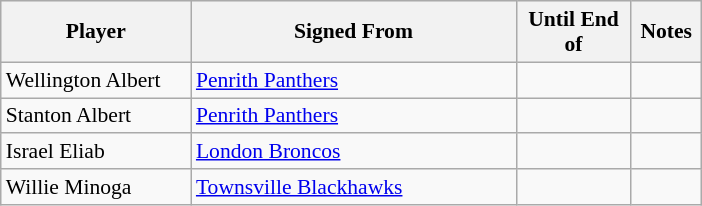<table class="wikitable" style="font-size:90%">
<tr style="background:#efefef;">
<th style="width:120px;">Player</th>
<th style="width:210px;">Signed From</th>
<th style="width:70px;">Until End of</th>
<th style="width:40px;">Notes</th>
</tr>
<tr>
<td>Wellington Albert</td>
<td> <a href='#'>Penrith Panthers</a></td>
<td></td>
<td></td>
</tr>
<tr>
<td>Stanton Albert</td>
<td> <a href='#'>Penrith Panthers</a></td>
<td></td>
<td></td>
</tr>
<tr>
<td>Israel Eliab</td>
<td> <a href='#'>London Broncos</a></td>
<td></td>
<td></td>
</tr>
<tr>
<td>Willie Minoga</td>
<td> <a href='#'>Townsville Blackhawks</a></td>
<td></td>
<td></td>
</tr>
</table>
